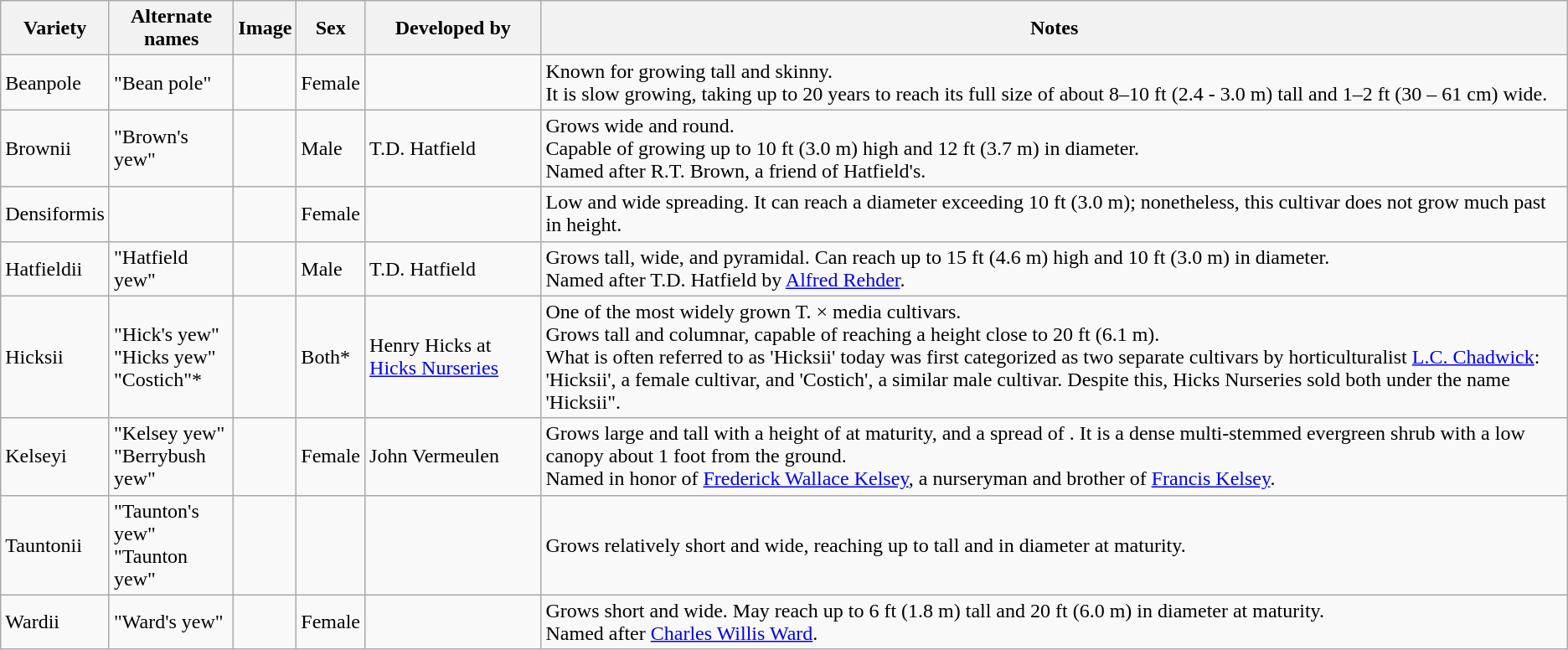<table class="wikitable">
<tr>
<th>Variety</th>
<th>Alternate names</th>
<th>Image</th>
<th>Sex</th>
<th>Developed by</th>
<th>Notes</th>
</tr>
<tr>
<td>Beanpole</td>
<td>"Bean pole"</td>
<td></td>
<td>Female</td>
<td></td>
<td>Known for growing tall and skinny.<br>It is slow growing, taking up to 20 years to reach its full size of about 8–10 ft (2.4 - 3.0 m) tall and 1–2 ft (30 – 61 cm) wide.</td>
</tr>
<tr>
<td>Brownii</td>
<td>"Brown's yew"</td>
<td></td>
<td>Male</td>
<td>T.D. Hatfield</td>
<td>Grows wide and round.<br>Capable of growing up to 10 ft (3.0 m) high and 12 ft (3.7 m) in diameter.<br>Named after R.T. Brown, a friend of Hatfield's.</td>
</tr>
<tr>
<td>Densiformis</td>
<td></td>
<td></td>
<td>Female</td>
<td></td>
<td>Low and wide spreading. It can reach a diameter exceeding 10 ft (3.0 m); nonetheless, this cultivar does not grow much past  in height.</td>
</tr>
<tr>
<td>Hatfieldii</td>
<td>"Hatfield yew"</td>
<td></td>
<td>Male</td>
<td>T.D. Hatfield</td>
<td>Grows tall, wide, and pyramidal. Can reach up to 15 ft (4.6 m) high and 10 ft (3.0 m) in diameter.<br>Named after T.D. Hatfield by <a href='#'>Alfred Rehder</a>.</td>
</tr>
<tr>
<td>Hicksii</td>
<td>"Hick's yew"<br>"Hicks yew"<br>"Costich"*</td>
<td></td>
<td>Both*</td>
<td>Henry Hicks at <a href='#'>Hicks Nurseries</a></td>
<td>One of the most widely grown T. × media cultivars.<br>Grows tall and columnar, capable of reaching a height close to 20 ft (6.1 m).<br>What is often referred to as 'Hicksii' today was first categorized as two separate cultivars by horticulturalist <a href='#'>L.C. Chadwick</a>: 'Hicksii', a female cultivar, and 'Costich', a similar male cultivar. Despite this, Hicks Nurseries sold both under the name 'Hicksii".</td>
</tr>
<tr>
<td>Kelseyi</td>
<td>"Kelsey yew"<br>"Berrybush yew"</td>
<td></td>
<td>Female</td>
<td>John Vermeulen</td>
<td>Grows large and tall with a height of  at maturity, and a spread of . It is a dense multi-stemmed evergreen shrub with a low canopy about 1 foot from the ground.<br>Named in honor of <a href='#'>Frederick Wallace Kelsey</a>, a nurseryman and brother of <a href='#'>Francis Kelsey</a>.</td>
</tr>
<tr>
<td>Tauntonii</td>
<td>"Taunton's yew"<br>"Taunton yew"</td>
<td></td>
<td></td>
<td></td>
<td>Grows relatively short and wide, reaching up to  tall and  in diameter at maturity.</td>
</tr>
<tr>
<td>Wardii</td>
<td>"Ward's yew"</td>
<td></td>
<td>Female</td>
<td></td>
<td>Grows short and wide. May reach up to 6 ft (1.8 m) tall and 20 ft (6.0 m) in diameter at maturity.<br>Named after <a href='#'>Charles Willis Ward</a>.</td>
</tr>
</table>
